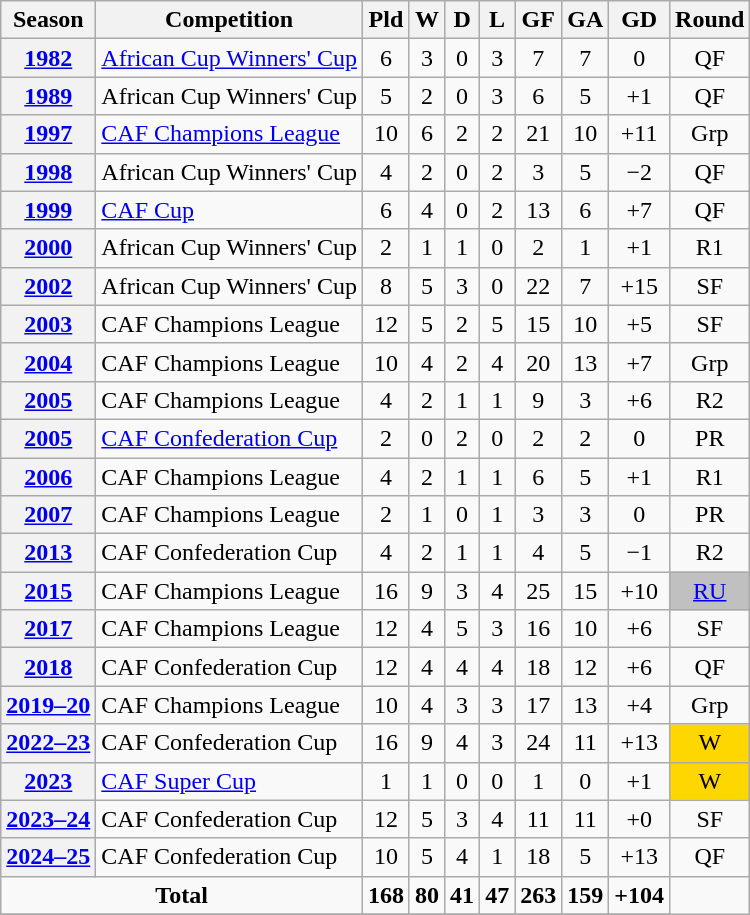<table class="wikitable plainrowheaders sortable" style="text-align:center;">
<tr>
<th scope="col">Season</th>
<th scope="col">Competition</th>
<th scope="col">Pld</th>
<th scope="col">W</th>
<th scope="col">D</th>
<th scope="col">L</th>
<th scope="col">GF</th>
<th scope="col">GA</th>
<th scope="col">GD</th>
<th scope="col">Round</th>
</tr>
<tr>
<th scope="row" style="text-align:center"><a href='#'>1982</a></th>
<td align=left><a href='#'>African Cup Winners' Cup</a></td>
<td>6</td>
<td>3</td>
<td>0</td>
<td>3</td>
<td>7</td>
<td>7</td>
<td>0</td>
<td>QF</td>
</tr>
<tr>
<th scope="row" style="text-align:center"><a href='#'>1989</a></th>
<td align=left>African Cup Winners' Cup</td>
<td>5</td>
<td>2</td>
<td>0</td>
<td>3</td>
<td>6</td>
<td>5</td>
<td>+1</td>
<td>QF</td>
</tr>
<tr>
<th scope="row" style="text-align:center"><a href='#'>1997</a></th>
<td align=left><a href='#'>CAF Champions League</a></td>
<td>10</td>
<td>6</td>
<td>2</td>
<td>2</td>
<td>21</td>
<td>10</td>
<td>+11</td>
<td>Grp</td>
</tr>
<tr>
<th scope="row" style="text-align:center"><a href='#'>1998</a></th>
<td align=left>African Cup Winners' Cup</td>
<td>4</td>
<td>2</td>
<td>0</td>
<td>2</td>
<td>3</td>
<td>5</td>
<td>−2</td>
<td>QF</td>
</tr>
<tr>
<th scope="row" style="text-align:center"><a href='#'>1999</a></th>
<td align=left><a href='#'>CAF Cup</a></td>
<td>6</td>
<td>4</td>
<td>0</td>
<td>2</td>
<td>13</td>
<td>6</td>
<td>+7</td>
<td>QF</td>
</tr>
<tr>
<th scope="row" style="text-align:center"><a href='#'>2000</a></th>
<td align=left>African Cup Winners' Cup</td>
<td>2</td>
<td>1</td>
<td>1</td>
<td>0</td>
<td>2</td>
<td>1</td>
<td>+1</td>
<td>R1</td>
</tr>
<tr>
<th scope="row" style="text-align:center"><a href='#'>2002</a></th>
<td align=left>African Cup Winners' Cup</td>
<td>8</td>
<td>5</td>
<td>3</td>
<td>0</td>
<td>22</td>
<td>7</td>
<td>+15</td>
<td>SF</td>
</tr>
<tr>
<th scope="row" style="text-align:center"><a href='#'>2003</a></th>
<td align=left>CAF Champions League</td>
<td>12</td>
<td>5</td>
<td>2</td>
<td>5</td>
<td>15</td>
<td>10</td>
<td>+5</td>
<td>SF</td>
</tr>
<tr>
<th scope="row" style="text-align:center"><a href='#'>2004</a></th>
<td align=left>CAF Champions League</td>
<td>10</td>
<td>4</td>
<td>2</td>
<td>4</td>
<td>20</td>
<td>13</td>
<td>+7</td>
<td>Grp</td>
</tr>
<tr>
<th scope="row" style="text-align:center"><a href='#'>2005</a></th>
<td align=left>CAF Champions League</td>
<td>4</td>
<td>2</td>
<td>1</td>
<td>1</td>
<td>9</td>
<td>3</td>
<td>+6</td>
<td>R2</td>
</tr>
<tr>
<th scope="row" style="text-align:center"><a href='#'>2005</a></th>
<td align=left><a href='#'>CAF Confederation Cup</a></td>
<td>2</td>
<td>0</td>
<td>2</td>
<td>0</td>
<td>2</td>
<td>2</td>
<td>0</td>
<td>PR</td>
</tr>
<tr>
<th scope="row" style="text-align:center"><a href='#'>2006</a></th>
<td align=left>CAF Champions League</td>
<td>4</td>
<td>2</td>
<td>1</td>
<td>1</td>
<td>6</td>
<td>5</td>
<td>+1</td>
<td>R1</td>
</tr>
<tr>
<th scope="row" style="text-align:center"><a href='#'>2007</a></th>
<td align=left>CAF Champions League</td>
<td>2</td>
<td>1</td>
<td>0</td>
<td>1</td>
<td>3</td>
<td>3</td>
<td>0</td>
<td>PR</td>
</tr>
<tr>
<th scope="row" style="text-align:center"><a href='#'>2013</a></th>
<td align=left>CAF Confederation Cup</td>
<td>4</td>
<td>2</td>
<td>1</td>
<td>1</td>
<td>4</td>
<td>5</td>
<td>−1</td>
<td>R2</td>
</tr>
<tr>
<th scope="row" style="text-align:center"><a href='#'>2015</a></th>
<td align=left>CAF Champions League</td>
<td>16</td>
<td>9</td>
<td>3</td>
<td>4</td>
<td>25</td>
<td>15</td>
<td>+10</td>
<td style="background:silver;"><a href='#'>RU</a></td>
</tr>
<tr>
<th scope="row" style="text-align:center"><a href='#'>2017</a></th>
<td align=left>CAF Champions League</td>
<td>12</td>
<td>4</td>
<td>5</td>
<td>3</td>
<td>16</td>
<td>10</td>
<td>+6</td>
<td>SF</td>
</tr>
<tr>
<th scope="row" style="text-align:center"><a href='#'>2018</a></th>
<td align=left>CAF Confederation Cup</td>
<td>12</td>
<td>4</td>
<td>4</td>
<td>4</td>
<td>18</td>
<td>12</td>
<td>+6</td>
<td>QF</td>
</tr>
<tr>
<th scope="row" style="text-align:center"><a href='#'>2019–20</a></th>
<td align=left>CAF Champions League</td>
<td>10</td>
<td>4</td>
<td>3</td>
<td>3</td>
<td>17</td>
<td>13</td>
<td>+4</td>
<td>Grp</td>
</tr>
<tr>
<th scope="row" style="text-align:center"><a href='#'>2022–23</a></th>
<td align=left>CAF Confederation Cup</td>
<td>16</td>
<td>9</td>
<td>4</td>
<td>3</td>
<td>24</td>
<td>11</td>
<td>+13</td>
<td style=background:gold>W</td>
</tr>
<tr>
<th scope="row" style="text-align:center"><a href='#'>2023</a></th>
<td align=left><a href='#'>CAF Super Cup</a></td>
<td>1</td>
<td>1</td>
<td>0</td>
<td>0</td>
<td>1</td>
<td>0</td>
<td>+1</td>
<td style=background:gold>W</td>
</tr>
<tr>
<th scope="row" style="text-align:center"><a href='#'>2023–24</a></th>
<td align=left>CAF Confederation Cup</td>
<td>12</td>
<td>5</td>
<td>3</td>
<td>4</td>
<td>11</td>
<td>11</td>
<td>+0</td>
<td>SF</td>
</tr>
<tr>
<th scope="row" style="text-align:center"><a href='#'>2024–25</a></th>
<td align=left>CAF Confederation Cup</td>
<td>10</td>
<td>5</td>
<td>4</td>
<td>1</td>
<td>18</td>
<td>5</td>
<td>+13</td>
<td>QF</td>
</tr>
<tr>
<td colspan=2 align-"center"><strong>Total</strong></td>
<td><strong>168</strong></td>
<td><strong>80</strong></td>
<td><strong>41</strong></td>
<td><strong>47</strong></td>
<td><strong>263</strong></td>
<td><strong>159</strong></td>
<td><strong>+104</strong></td>
</tr>
<tr>
</tr>
</table>
